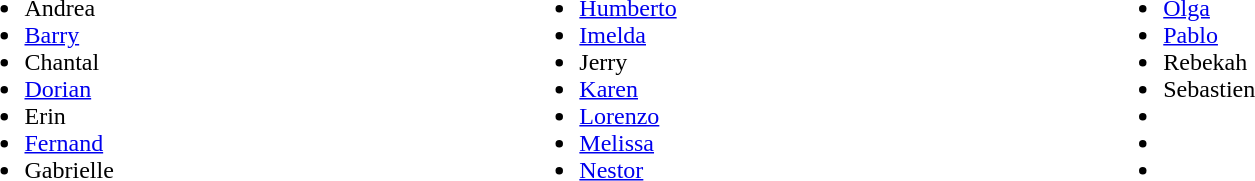<table width="90%">
<tr>
<td><br><ul><li>Andrea</li><li><a href='#'>Barry</a></li><li>Chantal</li><li><a href='#'>Dorian</a></li><li>Erin</li><li><a href='#'>Fernand</a></li><li>Gabrielle</li></ul></td>
<td><br><ul><li><a href='#'>Humberto</a></li><li><a href='#'>Imelda</a></li><li>Jerry</li><li><a href='#'>Karen</a></li><li><a href='#'>Lorenzo</a></li><li><a href='#'>Melissa</a></li><li><a href='#'>Nestor</a></li></ul></td>
<td><br><ul><li><a href='#'>Olga</a></li><li><a href='#'>Pablo</a></li><li>Rebekah</li><li>Sebastien</li><li></li><li></li><li></li></ul></td>
</tr>
</table>
